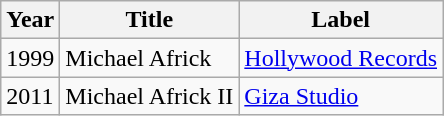<table class="wikitable">
<tr>
<th align="left">Year</th>
<th align="left">Title</th>
<th align="left">Label</th>
</tr>
<tr>
<td>1999</td>
<td>Michael Africk</td>
<td><a href='#'>Hollywood Records</a></td>
</tr>
<tr>
<td>2011</td>
<td>Michael Africk II</td>
<td><a href='#'>Giza Studio</a></td>
</tr>
</table>
